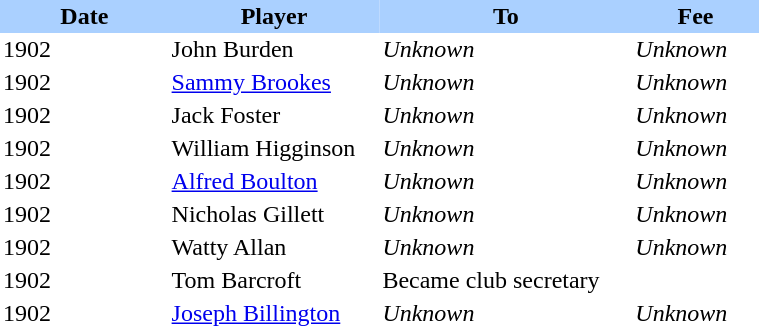<table border="0" cellspacing="0" cellpadding="2">
<tr bgcolor=AAD0FF>
<th width=20%>Date</th>
<th width=25%>Player</th>
<th width=30%>To</th>
<th width=15%>Fee</th>
</tr>
<tr>
<td>1902</td>
<td>John Burden</td>
<td><em>Unknown</em></td>
<td><em>Unknown</em></td>
</tr>
<tr>
<td>1902</td>
<td><a href='#'>Sammy Brookes</a></td>
<td><em>Unknown</em></td>
<td><em>Unknown</em></td>
</tr>
<tr>
<td>1902</td>
<td>Jack Foster</td>
<td><em>Unknown</em></td>
<td><em>Unknown</em></td>
</tr>
<tr>
<td>1902</td>
<td>William Higginson</td>
<td><em>Unknown</em></td>
<td><em>Unknown</em></td>
</tr>
<tr>
<td>1902</td>
<td><a href='#'>Alfred Boulton</a></td>
<td><em>Unknown</em></td>
<td><em>Unknown</em></td>
</tr>
<tr>
<td>1902</td>
<td>Nicholas Gillett</td>
<td><em>Unknown</em></td>
<td><em>Unknown</em></td>
</tr>
<tr>
<td>1902</td>
<td>Watty Allan</td>
<td><em>Unknown</em></td>
<td><em>Unknown</em></td>
</tr>
<tr>
<td>1902</td>
<td>Tom Barcroft</td>
<td>Became club secretary</td>
<td></td>
</tr>
<tr>
<td>1902</td>
<td><a href='#'>Joseph Billington</a></td>
<td><em>Unknown</em></td>
<td><em>Unknown</em></td>
</tr>
</table>
